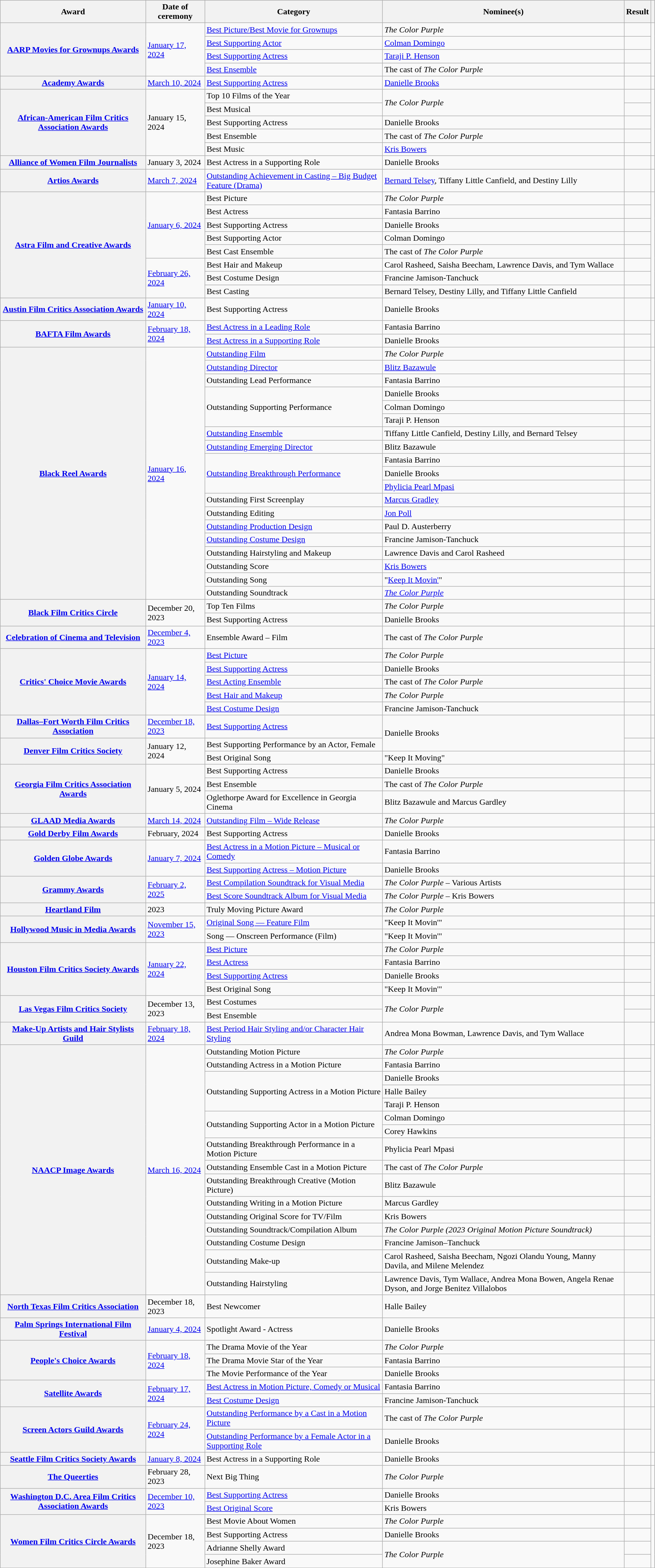<table class="wikitable sortable plainrowheaders" style="width: 99%">
<tr>
<th scope="col">Award</th>
<th scope="col">Date of ceremony</th>
<th scope="col">Category</th>
<th scope="col">Nominee(s)</th>
<th scope="col">Result</th>
<th scope="col" class="unsortable"></th>
</tr>
<tr>
<th rowspan="4" scope="row"><a href='#'>AARP Movies for Grownups Awards</a></th>
<td rowspan="4"><a href='#'>January 17, 2024</a></td>
<td><a href='#'>Best Picture/Best Movie for Grownups</a></td>
<td><em>The Color Purple</em></td>
<td></td>
<td rowspan="4" align="center"></td>
</tr>
<tr>
<td><a href='#'>Best Supporting Actor</a></td>
<td><a href='#'>Colman Domingo</a></td>
<td></td>
</tr>
<tr>
<td><a href='#'>Best Supporting Actress</a></td>
<td><a href='#'>Taraji P. Henson</a></td>
<td></td>
</tr>
<tr>
<td><a href='#'>Best Ensemble</a></td>
<td>The cast of <em>The Color Purple</em></td>
<td></td>
</tr>
<tr>
<th scope="row"><a href='#'>Academy Awards</a></th>
<td><a href='#'>March 10, 2024</a></td>
<td><a href='#'>Best Supporting Actress</a></td>
<td><a href='#'>Danielle Brooks</a></td>
<td></td>
<td align="center"></td>
</tr>
<tr>
<th rowspan="5" scope="row"><a href='#'>African-American Film Critics Association Awards</a></th>
<td rowspan="5">January 15, 2024</td>
<td>Top 10 Films of the Year</td>
<td rowspan="2"><em>The Color Purple</em></td>
<td></td>
<td rowspan="5" align="center"></td>
</tr>
<tr>
<td>Best Musical</td>
<td></td>
</tr>
<tr>
<td>Best Supporting Actress</td>
<td>Danielle Brooks</td>
<td></td>
</tr>
<tr>
<td>Best Ensemble</td>
<td>The cast of <em>The Color Purple</em></td>
<td></td>
</tr>
<tr>
<td>Best Music</td>
<td><a href='#'>Kris Bowers</a></td>
<td></td>
</tr>
<tr>
<th scope="row"><a href='#'>Alliance of Women Film Journalists</a></th>
<td>January 3, 2024</td>
<td>Best Actress in a Supporting Role</td>
<td>Danielle Brooks</td>
<td></td>
<td align="center"></td>
</tr>
<tr>
<th scope="row"><a href='#'>Artios Awards</a></th>
<td><a href='#'>March 7, 2024</a></td>
<td><a href='#'>Outstanding Achievement in Casting – Big Budget Feature (Drama)</a></td>
<td><a href='#'>Bernard Telsey</a>, Tiffany Little Canfield, and Destiny Lilly</td>
<td></td>
<td align="center"></td>
</tr>
<tr>
<th scope="rowgroup" rowspan="8"><a href='#'>Astra Film and Creative Awards</a></th>
<td rowspan="5"><a href='#'>January 6, 2024</a></td>
<td>Best Picture</td>
<td><em>The Color Purple</em></td>
<td></td>
<td rowspan="8" align="center"></td>
</tr>
<tr>
<td>Best Actress</td>
<td>Fantasia Barrino</td>
<td></td>
</tr>
<tr>
<td>Best Supporting Actress</td>
<td>Danielle Brooks</td>
<td></td>
</tr>
<tr>
<td>Best Supporting Actor</td>
<td>Colman Domingo</td>
<td></td>
</tr>
<tr>
<td>Best Cast Ensemble</td>
<td>The cast of <em>The Color Purple</em></td>
<td></td>
</tr>
<tr>
<td rowspan="3"><a href='#'>February 26, 2024</a></td>
<td>Best Hair and Makeup</td>
<td>Carol Rasheed, Saisha Beecham, Lawrence Davis, and Tym Wallace</td>
<td></td>
</tr>
<tr>
<td>Best Costume Design</td>
<td>Francine Jamison-Tanchuck</td>
<td></td>
</tr>
<tr>
<td>Best Casting</td>
<td>Bernard Telsey, Destiny Lilly, and Tiffany Little Canfield</td>
<td></td>
</tr>
<tr>
<th scope="row"><a href='#'>Austin Film Critics Association Awards</a></th>
<td><a href='#'>January 10, 2024</a></td>
<td>Best Supporting Actress</td>
<td>Danielle Brooks</td>
<td></td>
<td align="center"></td>
</tr>
<tr>
<th scope="row", rowspan=2><a href='#'>BAFTA Film Awards</a></th>
<td rowspan=2><a href='#'>February 18, 2024</a></td>
<td><a href='#'>Best Actress in a Leading Role</a></td>
<td>Fantasia Barrino</td>
<td></td>
<td rowspan=2 align="center"></td>
</tr>
<tr>
<td><a href='#'>Best Actress in a Supporting Role</a></td>
<td>Danielle Brooks</td>
<td></td>
</tr>
<tr>
<th scope="rowgroup" rowspan="19"><a href='#'>Black Reel Awards</a></th>
<td rowspan="19"><a href='#'>January 16, 2024</a></td>
<td><a href='#'>Outstanding Film</a></td>
<td><em>The Color Purple</em></td>
<td></td>
<td rowspan="19" align="center"></td>
</tr>
<tr>
<td><a href='#'>Outstanding Director</a></td>
<td><a href='#'>Blitz Bazawule</a></td>
<td></td>
</tr>
<tr>
<td>Outstanding Lead Performance</td>
<td>Fantasia Barrino</td>
<td></td>
</tr>
<tr>
<td rowspan="3">Outstanding Supporting Performance</td>
<td>Danielle Brooks</td>
<td></td>
</tr>
<tr>
<td>Colman Domingo</td>
<td></td>
</tr>
<tr>
<td>Taraji P. Henson</td>
<td></td>
</tr>
<tr>
<td><a href='#'>Outstanding Ensemble</a></td>
<td>Tiffany Little Canfield, Destiny Lilly, and Bernard Telsey</td>
<td></td>
</tr>
<tr>
<td><a href='#'>Outstanding Emerging Director</a></td>
<td>Blitz Bazawule</td>
<td></td>
</tr>
<tr>
<td rowspan="3"><a href='#'>Outstanding Breakthrough Performance</a></td>
<td>Fantasia Barrino</td>
<td></td>
</tr>
<tr>
<td>Danielle Brooks</td>
<td></td>
</tr>
<tr>
<td><a href='#'>Phylicia Pearl Mpasi</a></td>
<td></td>
</tr>
<tr>
<td>Outstanding First Screenplay</td>
<td><a href='#'>Marcus Gradley</a></td>
<td></td>
</tr>
<tr>
<td>Outstanding Editing</td>
<td><a href='#'>Jon Poll</a></td>
<td></td>
</tr>
<tr>
<td><a href='#'>Outstanding Production Design</a></td>
<td>Paul D. Austerberry</td>
<td></td>
</tr>
<tr>
<td><a href='#'>Outstanding Costume Design</a></td>
<td>Francine Jamison-Tanchuck</td>
<td></td>
</tr>
<tr>
<td>Outstanding Hairstyling and Makeup</td>
<td>Lawrence Davis and Carol Rasheed</td>
<td></td>
</tr>
<tr>
<td>Outstanding Score</td>
<td><a href='#'>Kris Bowers</a></td>
<td></td>
</tr>
<tr>
<td>Outstanding Song</td>
<td>"<a href='#'>Keep It Movin'</a>"</td>
<td></td>
</tr>
<tr>
<td>Outstanding Soundtrack</td>
<td><em><a href='#'>The Color Purple</a></em></td>
<td></td>
</tr>
<tr>
<th rowspan="2" scope="row"><a href='#'>Black Film Critics Circle</a></th>
<td rowspan="2">December 20, 2023</td>
<td>Top Ten Films</td>
<td><em>The Color Purple</em></td>
<td></td>
<td rowspan="2" align="center"></td>
</tr>
<tr>
<td>Best Supporting Actress</td>
<td>Danielle Brooks</td>
<td></td>
</tr>
<tr>
<th scope="row"><a href='#'>Celebration of Cinema and Television</a></th>
<td><a href='#'>December 4, 2023</a></td>
<td>Ensemble Award – Film</td>
<td>The cast of <em>The Color Purple</em></td>
<td></td>
<td align="center"></td>
</tr>
<tr>
<th scope="rowgroup" rowspan="5"><a href='#'>Critics' Choice Movie Awards</a></th>
<td rowspan="5"><a href='#'>January 14, 2024</a></td>
<td><a href='#'>Best Picture</a></td>
<td><em>The Color Purple</em></td>
<td></td>
<td rowspan="5" align="center"></td>
</tr>
<tr>
<td><a href='#'>Best Supporting Actress</a></td>
<td>Danielle Brooks</td>
<td></td>
</tr>
<tr>
<td><a href='#'>Best Acting Ensemble</a></td>
<td>The cast of <em>The Color Purple</em></td>
<td></td>
</tr>
<tr>
<td><a href='#'>Best Hair and Makeup</a></td>
<td><em>The Color Purple</em></td>
<td></td>
</tr>
<tr>
<td><a href='#'>Best Costume Design</a></td>
<td>Francine Jamison-Tanchuck</td>
<td></td>
</tr>
<tr>
<th scope="row"><a href='#'>Dallas–Fort Worth Film Critics Association</a></th>
<td><a href='#'>December 18, 2023</a></td>
<td><a href='#'>Best Supporting Actress</a></td>
<td rowspan="2">Danielle Brooks</td>
<td></td>
<td align="center"></td>
</tr>
<tr>
<th rowspan="2" scope="row"><a href='#'>Denver Film Critics Society</a></th>
<td rowspan="2">January 12, 2024</td>
<td>Best Supporting Performance by an Actor, Female</td>
<td></td>
<td rowspan="2" align="center"></td>
</tr>
<tr>
<td>Best Original Song</td>
<td>"Keep It Moving"</td>
<td></td>
</tr>
<tr>
<th rowspan="3" scope="row"><a href='#'>Georgia Film Critics Association Awards</a></th>
<td rowspan="3">January 5, 2024</td>
<td>Best Supporting Actress</td>
<td>Danielle Brooks</td>
<td></td>
<td rowspan="3" align="center"><br></td>
</tr>
<tr>
<td>Best Ensemble</td>
<td>The cast of <em>The Color Purple</em></td>
<td></td>
</tr>
<tr>
<td>Oglethorpe Award for Excellence in Georgia Cinema</td>
<td>Blitz Bazawule and Marcus Gardley</td>
<td></td>
</tr>
<tr>
<th scope="row"><a href='#'>GLAAD Media Awards</a></th>
<td><a href='#'>March 14, 2024</a></td>
<td><a href='#'>Outstanding Film – Wide Release</a></td>
<td><em>The Color Purple</em></td>
<td></td>
<td align="center"></td>
</tr>
<tr>
<th scope="row"><a href='#'>Gold Derby Film Awards</a></th>
<td>February, 2024</td>
<td>Best Supporting Actress</td>
<td>Danielle Brooks</td>
<td></td>
<td align="center"></td>
</tr>
<tr>
<th rowspan="2" scope="row"><a href='#'>Golden Globe Awards</a></th>
<td rowspan="2"><a href='#'>January 7, 2024</a></td>
<td><a href='#'>Best Actress in a Motion Picture – Musical or Comedy</a></td>
<td>Fantasia Barrino</td>
<td></td>
<td rowspan="2" align="center"></td>
</tr>
<tr>
<td><a href='#'>Best Supporting Actress – Motion Picture</a></td>
<td>Danielle Brooks</td>
<td></td>
</tr>
<tr>
<th rowspan="2" scope="row"><a href='#'>Grammy Awards</a></th>
<td rowspan="2"><a href='#'>February 2, 2025</a></td>
<td><a href='#'>Best Compilation Soundtrack for Visual Media</a></td>
<td><em>The Color Purple</em> – Various Artists</td>
<td></td>
<td rowspan="2" align="center"></td>
</tr>
<tr>
<td><a href='#'>Best Score Soundtrack Album for Visual Media</a></td>
<td><em>The Color Purple</em> – Kris Bowers</td>
<td></td>
</tr>
<tr>
<th scope="rowgroup"><a href='#'>Heartland Film</a></th>
<td>2023</td>
<td>Truly Moving Picture Award</td>
<td><em>The Color Purple</em></td>
<td></td>
<td align="center"></td>
</tr>
<tr>
<th scope="rowgroup" rowspan="2"><a href='#'>Hollywood Music in Media Awards</a></th>
<td rowspan="2"><a href='#'>November 15, 2023</a></td>
<td><a href='#'>Original Song — Feature Film</a></td>
<td>"Keep It Movin'"</td>
<td></td>
<td rowspan="2" align="center"><br></td>
</tr>
<tr>
<td>Song — Onscreen Performance (Film)</td>
<td>"Keep It Movin'"</td>
<td></td>
</tr>
<tr>
<th rowspan="4" scope="row"><a href='#'>Houston Film Critics Society Awards</a></th>
<td rowspan="4"><a href='#'>January 22, 2024</a></td>
<td><a href='#'>Best Picture</a></td>
<td><em>The Color Purple</em></td>
<td></td>
<td rowspan="4" align="center"></td>
</tr>
<tr>
<td><a href='#'>Best Actress</a></td>
<td>Fantasia Barrino</td>
<td></td>
</tr>
<tr>
<td><a href='#'>Best Supporting Actress</a></td>
<td>Danielle Brooks</td>
<td></td>
</tr>
<tr>
<td>Best Original Song</td>
<td>"Keep It Movin'"</td>
<td></td>
</tr>
<tr>
<th rowspan="2" scope="row"><a href='#'>Las Vegas Film Critics Society</a></th>
<td rowspan="2">December 13, 2023</td>
<td>Best Costumes</td>
<td rowspan="2"><em>The Color Purple</em></td>
<td></td>
<td rowspan="2" align="center"></td>
</tr>
<tr>
<td>Best Ensemble</td>
<td></td>
</tr>
<tr>
<th scope="row"><a href='#'>Make-Up Artists and Hair Stylists Guild</a></th>
<td><a href='#'>February 18, 2024</a></td>
<td><a href='#'>Best Period Hair Styling and/or Character Hair Styling</a></td>
<td>Andrea Mona Bowman, Lawrence Davis, and Tym Wallace</td>
<td></td>
<td align="center"></td>
</tr>
<tr>
<th rowspan="16" scope="row"><a href='#'>NAACP Image Awards</a></th>
<td rowspan="16"><a href='#'>March 16, 2024</a></td>
<td>Outstanding Motion Picture</td>
<td><em>The Color Purple</em></td>
<td></td>
<td rowspan="16" align="center"></td>
</tr>
<tr>
<td>Outstanding Actress in a Motion Picture</td>
<td>Fantasia Barrino</td>
<td></td>
</tr>
<tr>
<td rowspan="3">Outstanding Supporting Actress in a Motion Picture</td>
<td>Danielle Brooks</td>
<td></td>
</tr>
<tr>
<td>Halle Bailey</td>
<td></td>
</tr>
<tr>
<td>Taraji P. Henson</td>
<td></td>
</tr>
<tr>
<td rowspan="2">Outstanding Supporting Actor in a Motion Picture</td>
<td>Colman Domingo</td>
<td></td>
</tr>
<tr>
<td>Corey Hawkins</td>
<td></td>
</tr>
<tr>
<td>Outstanding Breakthrough Performance in a Motion Picture</td>
<td>Phylicia Pearl Mpasi</td>
<td></td>
</tr>
<tr>
<td>Outstanding Ensemble Cast in a Motion Picture</td>
<td>The cast of <em>The Color Purple</em></td>
<td></td>
</tr>
<tr>
<td>Outstanding Breakthrough Creative (Motion Picture)</td>
<td>Blitz Bazawule</td>
<td></td>
</tr>
<tr>
<td>Outstanding Writing in a Motion Picture</td>
<td>Marcus Gardley</td>
<td></td>
</tr>
<tr>
<td>Outstanding Original Score for TV/Film</td>
<td>Kris Bowers</td>
<td></td>
</tr>
<tr>
<td>Outstanding Soundtrack/Compilation Album</td>
<td><em>The Color Purple (2023 Original Motion Picture Soundtrack)</em></td>
<td></td>
</tr>
<tr>
<td>Outstanding Costume Design</td>
<td>Francine Jamison–Tanchuck</td>
<td></td>
</tr>
<tr>
<td>Outstanding Make-up</td>
<td>Carol Rasheed, Saisha Beecham, Ngozi Olandu Young, Manny Davila, and Milene Melendez</td>
<td></td>
</tr>
<tr>
<td>Outstanding Hairstyling</td>
<td>Lawrence Davis, Tym Wallace, Andrea Mona Bowen, Angela Renae Dyson, and Jorge Benitez Villalobos</td>
<td></td>
</tr>
<tr>
<th scope="row"><a href='#'>North Texas Film Critics Association</a></th>
<td>December 18, 2023</td>
<td>Best Newcomer</td>
<td>Halle Bailey</td>
<td></td>
<td align="center"></td>
</tr>
<tr>
<th scope="rowgroup"><a href='#'>Palm Springs International Film Festival</a></th>
<td><a href='#'>January 4, 2024</a></td>
<td>Spotlight Award - Actress</td>
<td>Danielle Brooks</td>
<td></td>
<td align="center"></td>
</tr>
<tr>
<th rowspan="3" scope="row"><a href='#'>People's Choice Awards</a></th>
<td rowspan="3"><a href='#'>February 18, 2024</a></td>
<td>The Drama Movie of the Year</td>
<td><em>The Color Purple</em></td>
<td></td>
<td rowspan="3" align="center"></td>
</tr>
<tr>
<td>The Drama Movie Star of the Year</td>
<td>Fantasia Barrino</td>
<td></td>
</tr>
<tr>
<td>The Movie Performance of the Year</td>
<td>Danielle Brooks</td>
<td></td>
</tr>
<tr>
<th rowspan="2" scope="row"><a href='#'>Satellite Awards</a></th>
<td rowspan="2"><a href='#'>February 17, 2024</a></td>
<td><a href='#'>Best Actress in Motion Picture, Comedy or Musical</a></td>
<td>Fantasia Barrino</td>
<td></td>
<td rowspan="2" align="center"></td>
</tr>
<tr>
<td><a href='#'>Best Costume Design</a></td>
<td>Francine Jamison-Tanchuck</td>
<td></td>
</tr>
<tr>
<th scope="row", rowspan=2><a href='#'>Screen Actors Guild Awards</a></th>
<td rowspan=2><a href='#'>February 24, 2024</a></td>
<td><a href='#'>Outstanding Performance by a Cast in a Motion Picture</a></td>
<td>The cast of <em>The Color Purple</em></td>
<td></td>
<td rowspan="2" align="center"></td>
</tr>
<tr>
<td><a href='#'>Outstanding Performance by a Female Actor in a Supporting Role</a></td>
<td>Danielle Brooks</td>
<td></td>
</tr>
<tr>
<th scope="row"><a href='#'>Seattle Film Critics Society Awards</a></th>
<td><a href='#'>January 8, 2024</a></td>
<td>Best Actress in a Supporting Role</td>
<td>Danielle Brooks</td>
<td></td>
<td align="center"></td>
</tr>
<tr>
<th scope="row"><a href='#'>The Queerties</a></th>
<td>February 28, 2023</td>
<td>Next Big Thing</td>
<td><em>The Color Purple</em></td>
<td></td>
<td align="center"></td>
</tr>
<tr>
<th rowspan="2" scope="row"><a href='#'>Washington D.C. Area Film Critics Association Awards</a></th>
<td rowspan="2"><a href='#'>December 10, 2023</a></td>
<td><a href='#'>Best Supporting Actress</a></td>
<td>Danielle Brooks</td>
<td></td>
<td rowspan="2" align="center"></td>
</tr>
<tr>
<td><a href='#'>Best Original Score</a></td>
<td>Kris Bowers</td>
<td></td>
</tr>
<tr>
<th scope="row" rowspan="5"><a href='#'>Women Film Critics Circle Awards</a></th>
<td rowspan="5">December 18, 2023</td>
<td>Best Movie About Women</td>
<td><em>The Color Purple</em></td>
<td></td>
<td rowspan="5" align="center"></td>
</tr>
<tr>
<td>Best Supporting Actress</td>
<td>Danielle Brooks</td>
<td></td>
</tr>
<tr>
<td>Adrianne Shelly Award</td>
<td rowspan="2"><em>The Color Purple</em></td>
<td></td>
</tr>
<tr>
<td>Josephine Baker Award</td>
<td></td>
</tr>
</table>
